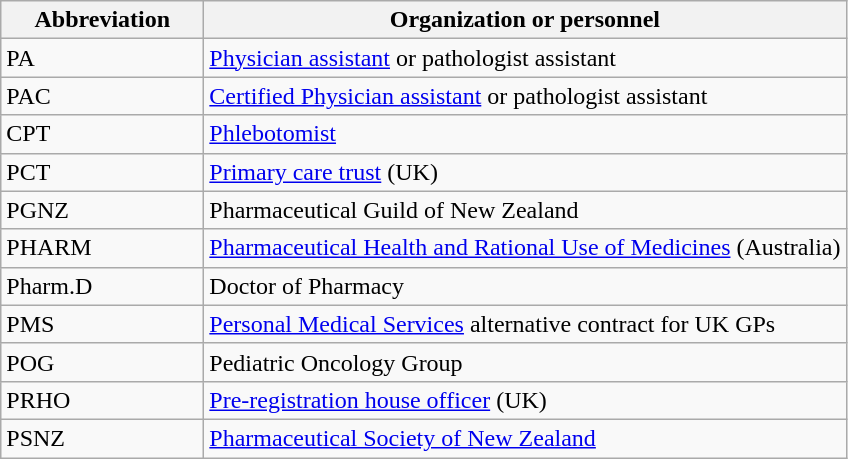<table class="wikitable sortable">
<tr>
<th style="width:8em;">Abbreviation</th>
<th>Organization or personnel</th>
</tr>
<tr>
<td>PA</td>
<td><a href='#'>Physician assistant</a> or pathologist assistant</td>
</tr>
<tr>
<td>PAC</td>
<td><a href='#'>Certified Physician assistant</a> or pathologist assistant</td>
</tr>
<tr>
<td>CPT</td>
<td><a href='#'>Phlebotomist</a></td>
</tr>
<tr>
<td>PCT</td>
<td><a href='#'>Primary care trust</a> (UK)</td>
</tr>
<tr>
<td>PGNZ</td>
<td>Pharmaceutical Guild of New Zealand</td>
</tr>
<tr>
<td>PHARM</td>
<td><a href='#'>Pharmaceutical Health and Rational Use of Medicines</a> (Australia)</td>
</tr>
<tr>
<td>Pharm.D</td>
<td>Doctor of Pharmacy</td>
</tr>
<tr>
<td>PMS</td>
<td><a href='#'>Personal Medical Services</a> alternative contract for UK GPs</td>
</tr>
<tr>
<td>POG</td>
<td>Pediatric Oncology Group</td>
</tr>
<tr>
<td>PRHO</td>
<td><a href='#'>Pre-registration house officer</a> (UK)</td>
</tr>
<tr>
<td>PSNZ</td>
<td><a href='#'>Pharmaceutical Society of New Zealand</a></td>
</tr>
</table>
